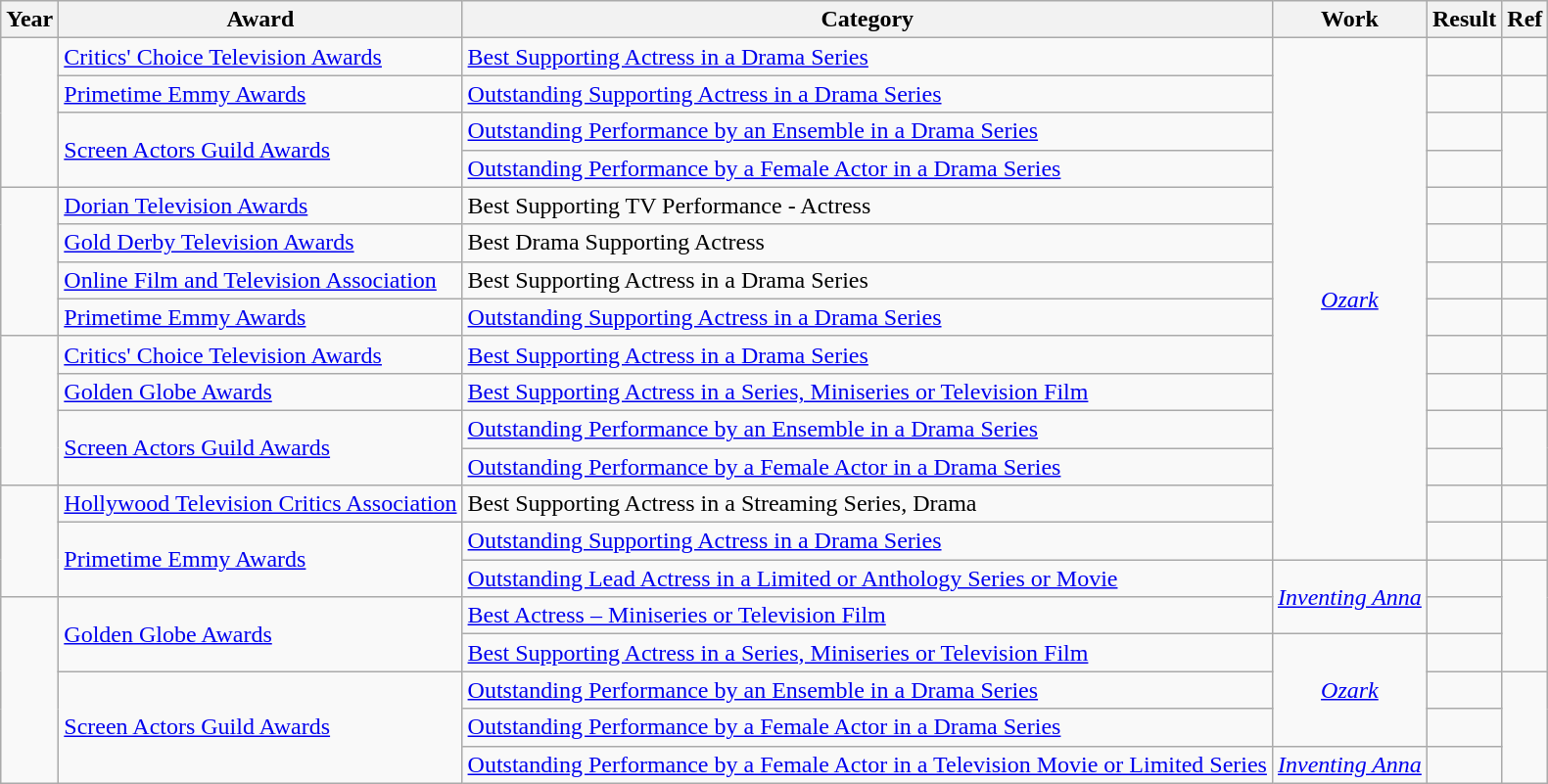<table class="wikitable sortable">
<tr>
<th>Year</th>
<th>Award</th>
<th>Category</th>
<th>Work</th>
<th>Result</th>
<th>Ref</th>
</tr>
<tr>
<td rowspan="4"></td>
<td><a href='#'>Critics' Choice Television Awards</a></td>
<td><a href='#'>Best Supporting Actress in a Drama Series</a></td>
<td rowspan="14" style="text-align:center;"><em><a href='#'>Ozark</a></em></td>
<td></td>
<td style="text-align:center;"></td>
</tr>
<tr>
<td><a href='#'>Primetime Emmy Awards</a></td>
<td><a href='#'>Outstanding Supporting Actress in a Drama Series</a></td>
<td></td>
<td style="text-align:center;"></td>
</tr>
<tr>
<td rowspan="2"><a href='#'>Screen Actors Guild Awards</a></td>
<td><a href='#'>Outstanding Performance by an Ensemble in a Drama Series</a></td>
<td></td>
<td rowspan="2"style="text-align:center;"></td>
</tr>
<tr>
<td><a href='#'>Outstanding Performance by a Female Actor in a Drama Series</a></td>
<td></td>
</tr>
<tr>
<td rowspan="4"></td>
<td><a href='#'>Dorian Television Awards</a></td>
<td>Best Supporting TV Performance - Actress</td>
<td></td>
<td align="center"></td>
</tr>
<tr>
<td><a href='#'>Gold Derby Television Awards</a></td>
<td>Best Drama Supporting Actress</td>
<td></td>
<td style="text-align:center;"></td>
</tr>
<tr>
<td><a href='#'>Online Film and Television Association</a></td>
<td>Best Supporting Actress in a Drama Series</td>
<td></td>
<td style="text-align:center;"></td>
</tr>
<tr>
<td><a href='#'>Primetime Emmy Awards</a></td>
<td><a href='#'>Outstanding Supporting Actress in a Drama Series</a></td>
<td></td>
<td style="text-align:center;"></td>
</tr>
<tr>
<td rowspan="4"></td>
<td><a href='#'>Critics' Choice Television Awards</a></td>
<td><a href='#'>Best Supporting Actress in a Drama Series</a></td>
<td></td>
<td style="text-align:center;"></td>
</tr>
<tr>
<td><a href='#'>Golden Globe Awards</a></td>
<td><a href='#'>Best Supporting Actress in a Series, Miniseries or Television Film</a></td>
<td></td>
<td style="text-align:center;"></td>
</tr>
<tr>
<td rowspan="2"><a href='#'>Screen Actors Guild Awards</a></td>
<td><a href='#'>Outstanding Performance by an Ensemble in a Drama Series</a></td>
<td></td>
<td rowspan="2"style="text-align:center;"></td>
</tr>
<tr>
<td><a href='#'>Outstanding Performance by a Female Actor in a Drama Series</a></td>
<td></td>
</tr>
<tr>
<td rowspan="3"></td>
<td><a href='#'>Hollywood Television Critics Association</a></td>
<td>Best Supporting Actress in a Streaming Series, Drama</td>
<td></td>
<td style="text-align: center;"></td>
</tr>
<tr>
<td rowspan="2"><a href='#'>Primetime Emmy Awards</a></td>
<td><a href='#'>Outstanding Supporting Actress in a Drama Series</a></td>
<td></td>
<td align="center"></td>
</tr>
<tr>
<td><a href='#'>Outstanding Lead Actress in a Limited or Anthology Series or Movie</a></td>
<td rowspan="2"style="text-align:center;"><em><a href='#'>Inventing Anna</a></em></td>
<td></td>
</tr>
<tr>
<td rowspan="5"></td>
<td rowspan="2"><a href='#'>Golden Globe Awards</a></td>
<td><a href='#'> Best Actress – Miniseries or Television Film</a></td>
<td></td>
</tr>
<tr>
<td><a href='#'>Best Supporting Actress in a Series, Miniseries or Television Film</a></td>
<td rowspan="3"style="text-align:center;"><em><a href='#'>Ozark</a></em></td>
<td></td>
</tr>
<tr>
<td rowspan="3"><a href='#'>Screen Actors Guild Awards</a></td>
<td><a href='#'>Outstanding Performance by an Ensemble in a Drama Series</a></td>
<td></td>
<td rowspan="3"style="text-align:center;"></td>
</tr>
<tr>
<td><a href='#'>Outstanding Performance by a Female Actor in a Drama Series</a></td>
<td></td>
</tr>
<tr>
<td><a href='#'>Outstanding Performance by a Female Actor in a Television Movie or Limited Series</a></td>
<td><em><a href='#'>Inventing Anna</a></em></td>
<td></td>
</tr>
</table>
